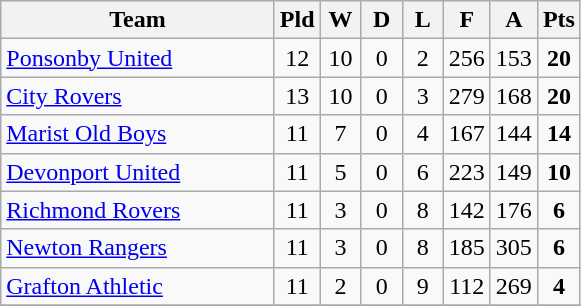<table class="wikitable" style="text-align:center;">
<tr>
<th width=175>Team</th>
<th width=20 abbr="Played">Pld</th>
<th width=20 abbr="Won">W</th>
<th width=20 abbr="Drawn">D</th>
<th width=20 abbr="Lost">L</th>
<th width=20 abbr="For">F</th>
<th width=20 abbr="Against">A</th>
<th width=20 abbr="Points">Pts</th>
</tr>
<tr>
<td style="text-align:left;"><a href='#'>Ponsonby United</a></td>
<td>12</td>
<td>10</td>
<td>0</td>
<td>2</td>
<td>256</td>
<td>153</td>
<td><strong>20</strong></td>
</tr>
<tr>
<td style="text-align:left;"><a href='#'>City Rovers</a></td>
<td>13</td>
<td>10</td>
<td>0</td>
<td>3</td>
<td>279</td>
<td>168</td>
<td><strong>20</strong></td>
</tr>
<tr>
<td style="text-align:left;"><a href='#'>Marist Old Boys</a></td>
<td>11</td>
<td>7</td>
<td>0</td>
<td>4</td>
<td>167</td>
<td>144</td>
<td><strong>14</strong></td>
</tr>
<tr>
<td style="text-align:left;"><a href='#'>Devonport United</a></td>
<td>11</td>
<td>5</td>
<td>0</td>
<td>6</td>
<td>223</td>
<td>149</td>
<td><strong>10</strong></td>
</tr>
<tr>
<td style="text-align:left;"><a href='#'>Richmond Rovers</a></td>
<td>11</td>
<td>3</td>
<td>0</td>
<td>8</td>
<td>142</td>
<td>176</td>
<td><strong>6</strong></td>
</tr>
<tr>
<td style="text-align:left;"><a href='#'>Newton Rangers</a></td>
<td>11</td>
<td>3</td>
<td>0</td>
<td>8</td>
<td>185</td>
<td>305</td>
<td><strong>6</strong></td>
</tr>
<tr>
<td style="text-align:left;"><a href='#'>Grafton Athletic</a></td>
<td>11</td>
<td>2</td>
<td>0</td>
<td>9</td>
<td>112</td>
<td>269</td>
<td><strong>4</strong></td>
</tr>
<tr>
</tr>
</table>
